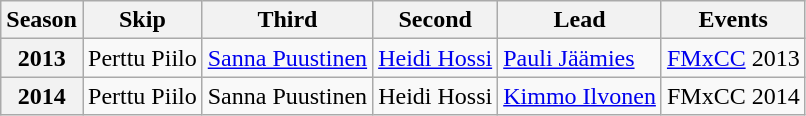<table class="wikitable">
<tr>
<th scope="col">Season</th>
<th scope="col">Skip</th>
<th scope="col">Third</th>
<th scope="col">Second</th>
<th scope="col">Lead</th>
<th scope="col">Events</th>
</tr>
<tr>
<th scope="row">2013</th>
<td>Perttu Piilo</td>
<td><a href='#'>Sanna Puustinen</a></td>
<td><a href='#'>Heidi Hossi</a></td>
<td><a href='#'>Pauli Jäämies</a></td>
<td><a href='#'>FMxCC</a> 2013 </td>
</tr>
<tr>
<th scope="row">2014</th>
<td>Perttu Piilo</td>
<td>Sanna Puustinen</td>
<td>Heidi Hossi</td>
<td><a href='#'>Kimmo Ilvonen</a></td>
<td>FMxCC 2014 </td>
</tr>
</table>
